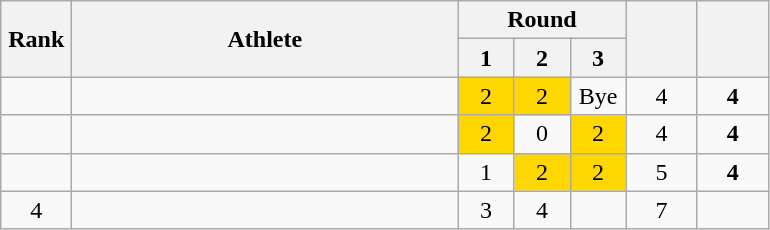<table class="wikitable" style="text-align: center;">
<tr>
<th rowspan="2" width=40>Rank</th>
<th rowspan="2" width=250>Athlete</th>
<th colspan="3">Round</th>
<th rowspan="2" width=40></th>
<th rowspan="2" width=40></th>
</tr>
<tr>
<th width=30>1</th>
<th width=30>2</th>
<th width=30>3</th>
</tr>
<tr>
<td></td>
<td align="left"></td>
<td bgcolor=gold>2</td>
<td bgcolor=gold>2</td>
<td>Bye</td>
<td>4</td>
<td><strong>4</strong></td>
</tr>
<tr>
<td></td>
<td align="left"></td>
<td bgcolor=gold>2</td>
<td>0</td>
<td bgcolor=gold>2</td>
<td>4</td>
<td><strong>4</strong></td>
</tr>
<tr>
<td></td>
<td align="left"></td>
<td>1</td>
<td bgcolor=gold>2</td>
<td bgcolor=gold>2</td>
<td>5</td>
<td><strong>4</strong></td>
</tr>
<tr>
<td>4</td>
<td align="left"></td>
<td>3</td>
<td>4</td>
<td></td>
<td>7</td>
<td></td>
</tr>
</table>
